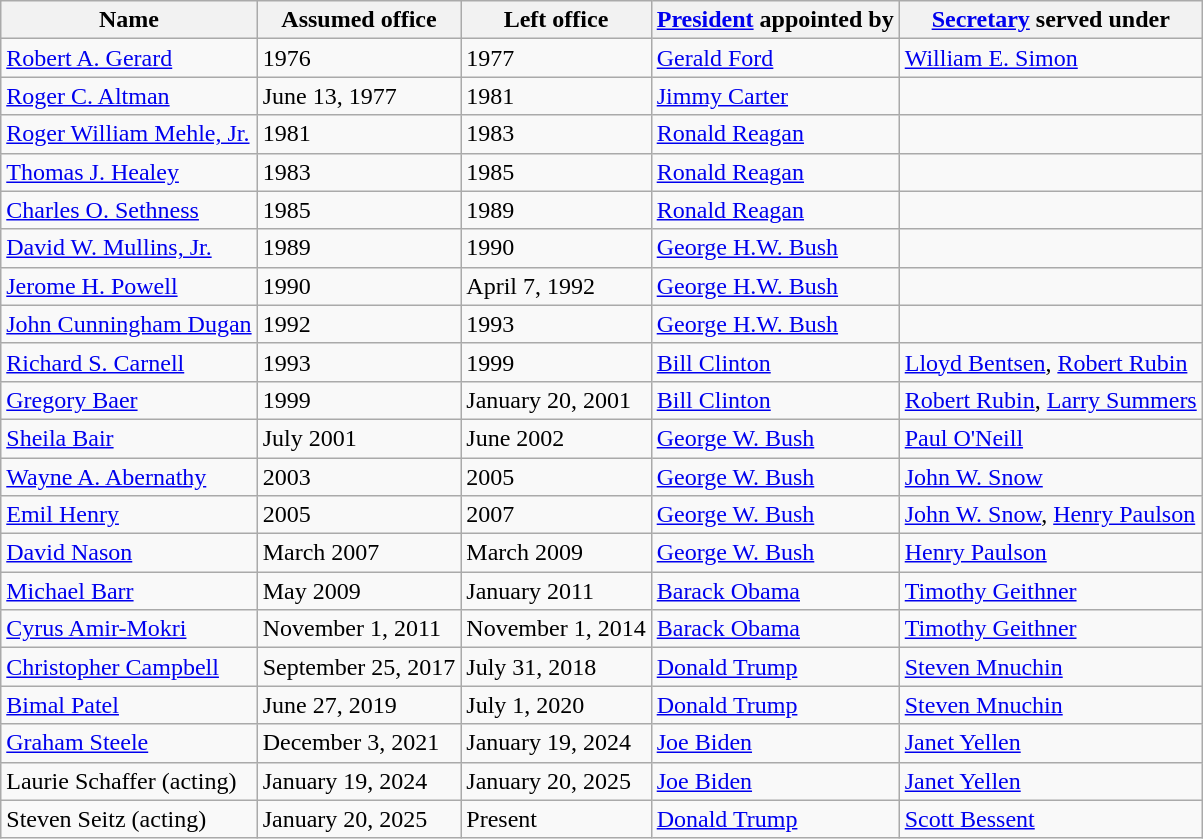<table class="wikitable">
<tr>
<th>Name</th>
<th>Assumed office</th>
<th>Left office</th>
<th><a href='#'>President</a> appointed by</th>
<th><a href='#'>Secretary</a> served under</th>
</tr>
<tr>
<td><a href='#'>Robert A. Gerard</a></td>
<td>1976</td>
<td>1977</td>
<td><a href='#'>Gerald Ford</a></td>
<td><a href='#'>William E. Simon</a></td>
</tr>
<tr>
<td><a href='#'>Roger C. Altman</a></td>
<td>June 13, 1977</td>
<td>1981</td>
<td><a href='#'>Jimmy Carter</a></td>
<td></td>
</tr>
<tr>
<td><a href='#'>Roger William Mehle, Jr.</a></td>
<td>1981</td>
<td>1983</td>
<td><a href='#'>Ronald Reagan</a></td>
<td></td>
</tr>
<tr>
<td><a href='#'>Thomas J. Healey</a></td>
<td>1983</td>
<td>1985</td>
<td><a href='#'>Ronald Reagan</a></td>
<td></td>
</tr>
<tr>
<td><a href='#'>Charles O. Sethness</a></td>
<td>1985</td>
<td>1989</td>
<td><a href='#'>Ronald Reagan</a></td>
<td></td>
</tr>
<tr>
<td><a href='#'>David W. Mullins, Jr.</a></td>
<td>1989</td>
<td>1990</td>
<td><a href='#'>George H.W. Bush</a></td>
<td></td>
</tr>
<tr>
<td><a href='#'>Jerome H. Powell</a></td>
<td>1990</td>
<td>April 7, 1992</td>
<td><a href='#'>George H.W. Bush</a></td>
<td></td>
</tr>
<tr>
<td><a href='#'>John Cunningham Dugan</a></td>
<td>1992</td>
<td>1993</td>
<td><a href='#'>George H.W. Bush</a></td>
<td></td>
</tr>
<tr>
<td><a href='#'>Richard S. Carnell</a></td>
<td>1993</td>
<td>1999</td>
<td><a href='#'>Bill Clinton</a></td>
<td><a href='#'>Lloyd Bentsen</a>, <a href='#'>Robert Rubin</a></td>
</tr>
<tr>
<td><a href='#'>Gregory Baer</a></td>
<td>1999</td>
<td>January 20, 2001</td>
<td><a href='#'>Bill Clinton</a></td>
<td><a href='#'>Robert Rubin</a>, <a href='#'>Larry Summers</a></td>
</tr>
<tr>
<td><a href='#'>Sheila Bair</a></td>
<td>July 2001</td>
<td>June 2002</td>
<td><a href='#'>George W. Bush</a></td>
<td><a href='#'>Paul O'Neill</a></td>
</tr>
<tr>
<td><a href='#'>Wayne A. Abernathy</a></td>
<td>2003</td>
<td>2005</td>
<td><a href='#'>George W. Bush</a></td>
<td><a href='#'>John W. Snow</a></td>
</tr>
<tr>
<td><a href='#'>Emil Henry</a></td>
<td>2005</td>
<td>2007</td>
<td><a href='#'>George W. Bush</a></td>
<td><a href='#'>John W. Snow</a>, <a href='#'>Henry Paulson</a></td>
</tr>
<tr>
<td><a href='#'>David Nason</a></td>
<td>March 2007</td>
<td>March 2009</td>
<td><a href='#'>George W. Bush</a></td>
<td><a href='#'>Henry Paulson</a></td>
</tr>
<tr>
<td><a href='#'>Michael Barr</a></td>
<td>May 2009</td>
<td>January 2011</td>
<td><a href='#'>Barack Obama</a></td>
<td><a href='#'>Timothy Geithner</a></td>
</tr>
<tr>
<td><a href='#'>Cyrus Amir-Mokri</a></td>
<td>November 1, 2011</td>
<td>November 1, 2014</td>
<td><a href='#'>Barack Obama</a></td>
<td><a href='#'>Timothy Geithner</a></td>
</tr>
<tr>
<td><a href='#'>Christopher Campbell</a></td>
<td>September 25, 2017</td>
<td>July 31, 2018</td>
<td><a href='#'>Donald Trump</a></td>
<td><a href='#'>Steven Mnuchin</a></td>
</tr>
<tr>
<td><a href='#'>Bimal Patel</a></td>
<td>June 27, 2019</td>
<td>July 1, 2020</td>
<td><a href='#'>Donald Trump</a></td>
<td><a href='#'>Steven Mnuchin</a></td>
</tr>
<tr>
<td><a href='#'>Graham Steele</a></td>
<td>December 3, 2021</td>
<td>January 19, 2024</td>
<td><a href='#'>Joe Biden</a></td>
<td><a href='#'>Janet Yellen</a></td>
</tr>
<tr>
<td>Laurie Schaffer (acting)</td>
<td>January 19, 2024</td>
<td>January 20, 2025</td>
<td><a href='#'>Joe Biden</a></td>
<td><a href='#'>Janet Yellen</a></td>
</tr>
<tr>
<td>Steven Seitz (acting)</td>
<td>January 20, 2025</td>
<td>Present</td>
<td><a href='#'>Donald Trump</a></td>
<td><a href='#'>Scott Bessent</a></td>
</tr>
</table>
